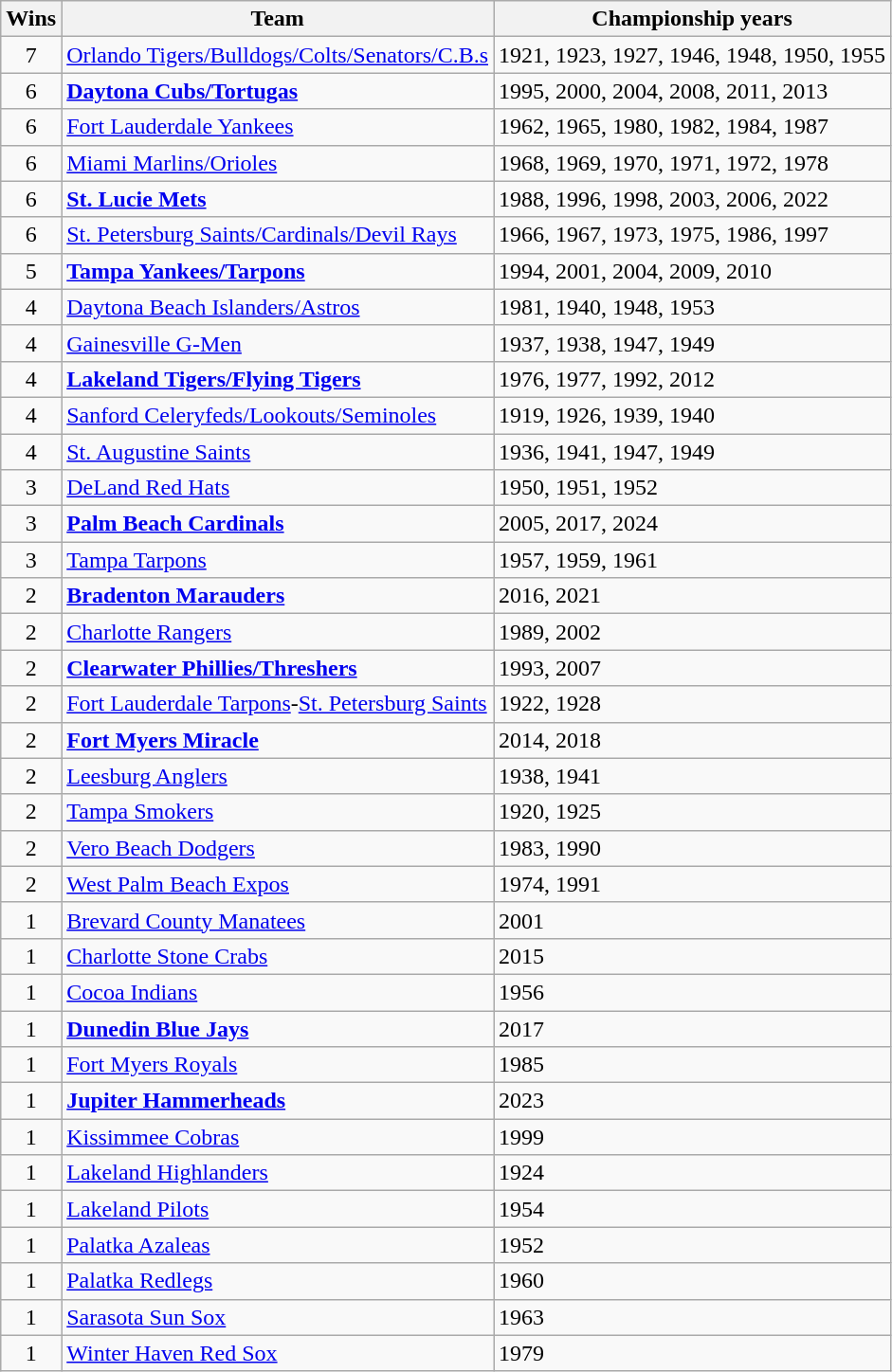<table class="sortable wikitable" style="text-align:left;">
<tr>
<th>Wins</th>
<th>Team</th>
<th>Championship years</th>
</tr>
<tr>
<td style="text-align:center;">7</td>
<td><a href='#'>Orlando Tigers/Bulldogs/Colts/Senators/C.B.s</a></td>
<td>1921, 1923, 1927, 1946, 1948, 1950, 1955</td>
</tr>
<tr>
<td style="text-align:center;">6</td>
<td><strong><a href='#'>Daytona Cubs/Tortugas</a></strong></td>
<td>1995, 2000, 2004, 2008, 2011, 2013</td>
</tr>
<tr>
<td style="text-align:center;">6</td>
<td><a href='#'>Fort Lauderdale Yankees</a></td>
<td>1962, 1965, 1980, 1982, 1984, 1987</td>
</tr>
<tr>
<td style="text-align:center;">6</td>
<td><a href='#'>Miami Marlins/Orioles</a></td>
<td>1968, 1969, 1970, 1971, 1972, 1978</td>
</tr>
<tr>
<td style="text-align:center;">6</td>
<td><strong><a href='#'>St. Lucie Mets</a></strong></td>
<td>1988, 1996, 1998, 2003, 2006, 2022</td>
</tr>
<tr>
<td style="text-align:center;">6</td>
<td><a href='#'>St. Petersburg Saints/Cardinals/Devil Rays</a></td>
<td>1966, 1967, 1973, 1975, 1986, 1997</td>
</tr>
<tr>
<td style="text-align:center;">5</td>
<td><strong><a href='#'>Tampa Yankees/Tarpons</a></strong></td>
<td>1994, 2001, 2004, 2009, 2010</td>
</tr>
<tr>
<td style="text-align:center;">4</td>
<td><a href='#'>Daytona Beach Islanders/Astros</a></td>
<td>1981, 1940, 1948, 1953</td>
</tr>
<tr>
<td style="text-align:center;">4</td>
<td><a href='#'>Gainesville G-Men</a></td>
<td>1937, 1938, 1947, 1949</td>
</tr>
<tr>
<td style="text-align:center;">4</td>
<td><strong><a href='#'>Lakeland Tigers/Flying Tigers</a></strong></td>
<td>1976, 1977, 1992, 2012</td>
</tr>
<tr>
<td style="text-align:center;">4</td>
<td><a href='#'>Sanford Celeryfeds/Lookouts/Seminoles</a></td>
<td>1919, 1926, 1939, 1940</td>
</tr>
<tr>
<td style="text-align:center;">4</td>
<td><a href='#'>St. Augustine Saints</a></td>
<td>1936, 1941, 1947, 1949</td>
</tr>
<tr>
<td style="text-align:center;">3</td>
<td><a href='#'>DeLand Red Hats</a></td>
<td>1950, 1951, 1952</td>
</tr>
<tr>
<td style="text-align:center;">3</td>
<td><strong><a href='#'>Palm Beach Cardinals</a></strong></td>
<td>2005, 2017, 2024</td>
</tr>
<tr>
<td style="text-align:center;">3</td>
<td><a href='#'>Tampa Tarpons</a></td>
<td>1957, 1959, 1961</td>
</tr>
<tr>
<td style="text-align:center;">2</td>
<td><strong><a href='#'>Bradenton Marauders</a></strong></td>
<td>2016, 2021</td>
</tr>
<tr>
<td style="text-align:center;">2</td>
<td><a href='#'>Charlotte Rangers</a></td>
<td>1989, 2002</td>
</tr>
<tr>
<td style="text-align:center;">2</td>
<td><strong><a href='#'>Clearwater Phillies/Threshers</a></strong></td>
<td>1993, 2007</td>
</tr>
<tr>
<td style="text-align:center;">2</td>
<td><a href='#'>Fort Lauderdale Tarpons</a>-<a href='#'>St. Petersburg Saints</a></td>
<td>1922, 1928</td>
</tr>
<tr>
<td style="text-align:center;">2</td>
<td><strong><a href='#'>Fort Myers Miracle</a></strong></td>
<td>2014, 2018</td>
</tr>
<tr>
<td style="text-align:center;">2</td>
<td><a href='#'>Leesburg Anglers</a></td>
<td>1938, 1941</td>
</tr>
<tr>
<td style="text-align:center;">2</td>
<td><a href='#'>Tampa Smokers</a></td>
<td>1920, 1925</td>
</tr>
<tr>
<td style="text-align:center;">2</td>
<td><a href='#'>Vero Beach Dodgers</a></td>
<td>1983, 1990</td>
</tr>
<tr>
<td style="text-align:center;">2</td>
<td><a href='#'>West Palm Beach Expos</a></td>
<td>1974, 1991</td>
</tr>
<tr>
<td style="text-align:center;">1</td>
<td><a href='#'>Brevard County Manatees</a></td>
<td>2001</td>
</tr>
<tr>
<td style="text-align:center;">1</td>
<td><a href='#'>Charlotte Stone Crabs</a></td>
<td>2015</td>
</tr>
<tr>
<td style="text-align:center;">1</td>
<td><a href='#'>Cocoa Indians</a></td>
<td>1956</td>
</tr>
<tr>
<td style="text-align:center;">1</td>
<td><strong><a href='#'>Dunedin Blue Jays</a></strong></td>
<td>2017</td>
</tr>
<tr>
<td style="text-align:center;">1</td>
<td><a href='#'>Fort Myers Royals</a></td>
<td>1985</td>
</tr>
<tr>
<td style="text-align:center;">1</td>
<td><strong><a href='#'>Jupiter Hammerheads</a></strong></td>
<td>2023</td>
</tr>
<tr>
<td style="text-align:center;">1</td>
<td><a href='#'>Kissimmee Cobras</a></td>
<td>1999</td>
</tr>
<tr>
<td style="text-align:center;">1</td>
<td><a href='#'>Lakeland Highlanders</a></td>
<td>1924</td>
</tr>
<tr>
<td style="text-align:center;">1</td>
<td><a href='#'>Lakeland Pilots</a></td>
<td>1954</td>
</tr>
<tr>
<td style="text-align:center;">1</td>
<td><a href='#'>Palatka Azaleas</a></td>
<td>1952</td>
</tr>
<tr>
<td style="text-align:center;">1</td>
<td><a href='#'>Palatka Redlegs</a></td>
<td>1960</td>
</tr>
<tr>
<td style="text-align:center;">1</td>
<td><a href='#'>Sarasota Sun Sox</a></td>
<td>1963</td>
</tr>
<tr>
<td style="text-align:center;">1</td>
<td><a href='#'>Winter Haven Red Sox</a></td>
<td>1979</td>
</tr>
</table>
